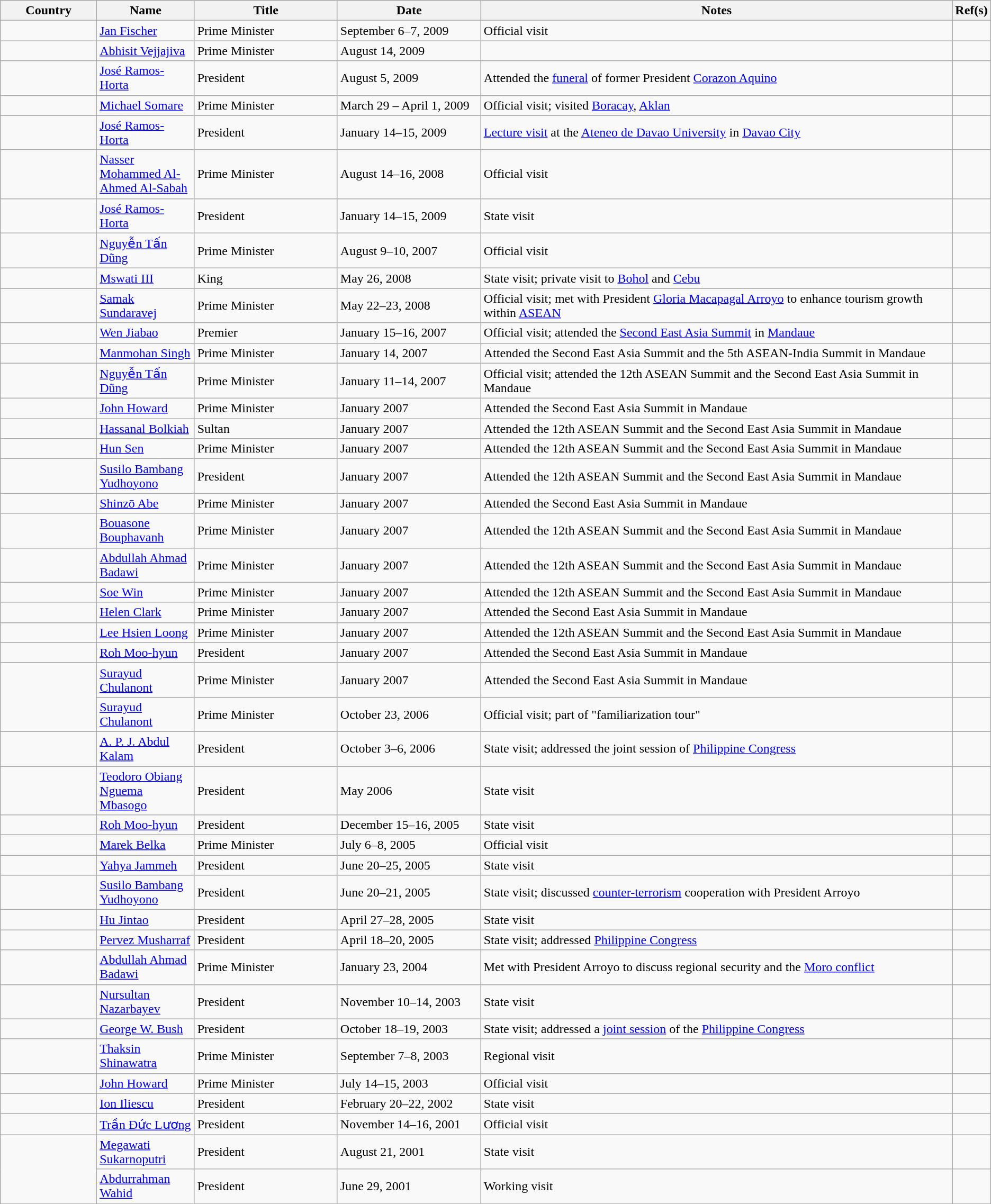<table class="wikitable sortable">
<tr>
<th style="width:10%;">Country</th>
<th style="width:10%;">Name</th>
<th style="width:15%;">Title</th>
<th style="width:15%;">Date</th>
<th style="width:50%;">Notes</th>
<th style="width:5%;">Ref(s)</th>
</tr>
<tr>
<td></td>
<td><a href='#'>Jan Fischer</a></td>
<td>Prime Minister</td>
<td>September 6–7, 2009</td>
<td>Official visit</td>
<td></td>
</tr>
<tr>
<td></td>
<td><a href='#'>Abhisit Vejjajiva</a></td>
<td>Prime Minister</td>
<td>August 14, 2009</td>
<td></td>
<td></td>
</tr>
<tr>
<td></td>
<td><a href='#'>José Ramos-Horta</a></td>
<td>President</td>
<td>August 5, 2009</td>
<td>Attended the <a href='#'>funeral</a> of former President <a href='#'>Corazon Aquino</a></td>
<td></td>
</tr>
<tr>
<td></td>
<td><a href='#'>Michael Somare</a></td>
<td>Prime Minister</td>
<td>March 29 – April 1, 2009</td>
<td>Official visit; visited <a href='#'>Boracay</a>, <a href='#'>Aklan</a></td>
<td></td>
</tr>
<tr>
<td></td>
<td><a href='#'>José Ramos-Horta</a></td>
<td>President</td>
<td>January 14–15, 2009</td>
<td><a href='#'>Lecture visit</a> at the <a href='#'>Ateneo de Davao University</a> in <a href='#'>Davao City</a></td>
<td></td>
</tr>
<tr>
<td></td>
<td><a href='#'>Nasser Mohammed Al-Ahmed Al-Sabah</a></td>
<td>Prime Minister</td>
<td>August 14–16, 2008</td>
<td>Official visit</td>
<td></td>
</tr>
<tr>
<td></td>
<td><a href='#'>José Ramos-Horta</a></td>
<td>President</td>
<td>January 14–15, 2009</td>
<td>State visit</td>
<td></td>
</tr>
<tr>
<td></td>
<td><a href='#'>Nguyễn Tấn Dũng</a></td>
<td>Prime Minister</td>
<td>August 9–10, 2007</td>
<td>Official visit</td>
<td></td>
</tr>
<tr>
<td></td>
<td><a href='#'>Mswati III</a></td>
<td>King</td>
<td>May 26, 2008</td>
<td>State visit; private visit to <a href='#'>Bohol</a> and <a href='#'>Cebu</a></td>
<td></td>
</tr>
<tr>
<td></td>
<td><a href='#'>Samak Sundaravej</a></td>
<td>Prime Minister</td>
<td>May 22–23, 2008</td>
<td>Official visit; met with President <a href='#'>Gloria Macapagal Arroyo</a> to enhance tourism growth within <a href='#'>ASEAN</a></td>
<td></td>
</tr>
<tr>
<td></td>
<td><a href='#'>Wen Jiabao</a></td>
<td>Premier</td>
<td>January 15–16, 2007</td>
<td>Official visit; attended the <a href='#'>Second East Asia Summit</a> in <a href='#'>Mandaue</a></td>
<td></td>
</tr>
<tr>
<td></td>
<td><a href='#'>Manmohan Singh</a></td>
<td>Prime Minister</td>
<td>January 14, 2007</td>
<td>Attended the Second East Asia Summit and the 5th ASEAN-India Summit in Mandaue</td>
<td></td>
</tr>
<tr>
<td></td>
<td><a href='#'>Nguyễn Tấn Dũng</a></td>
<td>Prime Minister</td>
<td>January 11–14, 2007</td>
<td>Official visit; attended the 12th ASEAN Summit and the Second East Asia Summit in Mandaue</td>
<td></td>
</tr>
<tr>
<td></td>
<td><a href='#'>John Howard</a></td>
<td>Prime Minister</td>
<td>January 2007</td>
<td>Attended the Second East Asia Summit in Mandaue</td>
<td></td>
</tr>
<tr>
<td></td>
<td><a href='#'>Hassanal Bolkiah</a></td>
<td>Sultan</td>
<td>January 2007</td>
<td>Attended the 12th ASEAN Summit and the Second East Asia Summit in Mandaue</td>
<td></td>
</tr>
<tr>
<td></td>
<td><a href='#'>Hun Sen</a></td>
<td>Prime Minister</td>
<td>January 2007</td>
<td>Attended the 12th ASEAN Summit and the Second East Asia Summit in Mandaue</td>
<td></td>
</tr>
<tr>
<td></td>
<td><a href='#'>Susilo Bambang Yudhoyono</a></td>
<td>President</td>
<td>January 2007</td>
<td>Attended the 12th ASEAN Summit and the Second East Asia Summit in Mandaue</td>
<td></td>
</tr>
<tr>
<td></td>
<td><a href='#'>Shinzō Abe</a></td>
<td>Prime Minister</td>
<td>January 2007</td>
<td>Attended the Second East Asia Summit in Mandaue</td>
<td></td>
</tr>
<tr>
<td></td>
<td><a href='#'>Bouasone Bouphavanh</a></td>
<td>Prime Minister</td>
<td>January 2007</td>
<td>Attended the 12th ASEAN Summit and the Second East Asia Summit in Mandaue</td>
<td></td>
</tr>
<tr>
<td></td>
<td><a href='#'>Abdullah Ahmad Badawi</a></td>
<td>Prime Minister</td>
<td>January 2007</td>
<td>Attended the 12th ASEAN Summit and the Second East Asia Summit in Mandaue</td>
<td></td>
</tr>
<tr>
<td></td>
<td><a href='#'>Soe Win</a></td>
<td>Prime Minister</td>
<td>January 2007</td>
<td>Attended the 12th ASEAN Summit and the Second East Asia Summit in Mandaue</td>
<td></td>
</tr>
<tr>
<td></td>
<td><a href='#'>Helen Clark</a></td>
<td>Prime Minister</td>
<td>January 2007</td>
<td>Attended the Second East Asia Summit in Mandaue</td>
<td></td>
</tr>
<tr>
<td></td>
<td><a href='#'>Lee Hsien Loong</a></td>
<td>Prime Minister</td>
<td>January 2007</td>
<td>Attended the 12th ASEAN Summit and the Second East Asia Summit in Mandaue</td>
<td></td>
</tr>
<tr>
<td></td>
<td><a href='#'>Roh Moo-hyun</a></td>
<td>President</td>
<td>January 2007</td>
<td>Attended the Second East Asia Summit in Mandaue</td>
<td></td>
</tr>
<tr>
<td rowspan="2"></td>
<td><a href='#'>Surayud Chulanont</a></td>
<td>Prime Minister</td>
<td>January 2007</td>
<td>Attended the Second East Asia Summit in Mandaue</td>
<td></td>
</tr>
<tr>
<td><a href='#'>Surayud Chulanont</a></td>
<td>Prime Minister</td>
<td>October 23, 2006</td>
<td>Official visit; part of "familiarization tour"</td>
<td></td>
</tr>
<tr>
<td></td>
<td><a href='#'>A. P. J. Abdul Kalam</a></td>
<td>President</td>
<td>October 3–6, 2006</td>
<td>State visit; addressed the joint session of <a href='#'>Philippine Congress</a></td>
<td></td>
</tr>
<tr>
<td></td>
<td><a href='#'>Teodoro Obiang Nguema Mbasogo</a></td>
<td>President</td>
<td>May 2006</td>
<td>State visit</td>
<td></td>
</tr>
<tr>
<td></td>
<td><a href='#'>Roh Moo-hyun</a></td>
<td>President</td>
<td>December 15–16, 2005</td>
<td>State visit</td>
<td></td>
</tr>
<tr>
<td></td>
<td><a href='#'>Marek Belka</a></td>
<td>Prime Minister</td>
<td>July 6–8, 2005</td>
<td>Official visit</td>
<td></td>
</tr>
<tr>
<td></td>
<td><a href='#'>Yahya Jammeh</a></td>
<td>President</td>
<td>June 20–25, 2005</td>
<td>State visit</td>
<td></td>
</tr>
<tr>
<td></td>
<td><a href='#'>Susilo Bambang Yudhoyono</a></td>
<td>President</td>
<td>June 20–21, 2005</td>
<td>State visit; discussed <a href='#'>counter-terrorism</a> cooperation with President Arroyo</td>
<td></td>
</tr>
<tr>
<td></td>
<td><a href='#'>Hu Jintao</a></td>
<td>President</td>
<td>April 27–28, 2005</td>
<td>State visit</td>
<td></td>
</tr>
<tr>
<td></td>
<td><a href='#'>Pervez Musharraf</a></td>
<td>President</td>
<td>April 18–20, 2005</td>
<td>State visit; addressed <a href='#'>Philippine Congress</a></td>
<td></td>
</tr>
<tr>
<td></td>
<td><a href='#'>Abdullah Ahmad Badawi</a></td>
<td>Prime Minister</td>
<td>January 23, 2004</td>
<td>Met with President Arroyo to discuss regional security and the <a href='#'>Moro conflict</a></td>
<td></td>
</tr>
<tr>
<td></td>
<td><a href='#'>Nursultan Nazarbayev</a></td>
<td>President</td>
<td>November 10–14, 2003</td>
<td>State visit</td>
<td></td>
</tr>
<tr>
<td></td>
<td><a href='#'>George W. Bush</a></td>
<td>President</td>
<td>October 18–19, 2003</td>
<td>State visit; addressed a <a href='#'>joint session</a> of the <a href='#'>Philippine Congress</a></td>
<td></td>
</tr>
<tr>
<td></td>
<td><a href='#'>Thaksin Shinawatra</a></td>
<td>Prime Minister</td>
<td>September 7–8, 2003</td>
<td>Regional visit</td>
<td></td>
</tr>
<tr>
<td></td>
<td><a href='#'>John Howard</a></td>
<td>Prime Minister</td>
<td>July 14–15, 2003</td>
<td>Official visit</td>
<td></td>
</tr>
<tr>
<td></td>
<td><a href='#'>Ion Iliescu</a></td>
<td>President</td>
<td>February 20–22, 2002</td>
<td>State visit</td>
<td></td>
</tr>
<tr>
<td></td>
<td><a href='#'>Trần Đức Lương</a></td>
<td>President</td>
<td>November 14–16, 2001</td>
<td>Official visit</td>
<td></td>
</tr>
<tr>
<td rowspan="2"></td>
<td><a href='#'>Megawati Sukarnoputri</a></td>
<td>President</td>
<td>August 21, 2001</td>
<td>State visit</td>
<td></td>
</tr>
<tr>
<td><a href='#'>Abdurrahman Wahid</a></td>
<td>President</td>
<td>June 29, 2001</td>
<td>Working visit</td>
<td></td>
</tr>
</table>
